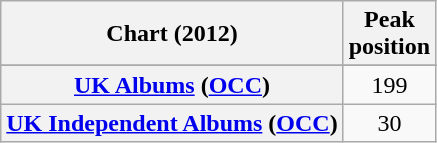<table class="wikitable sortable plainrowheaders">
<tr>
<th scope="col">Chart (2012)</th>
<th scope="col">Peak<br>position</th>
</tr>
<tr>
</tr>
<tr>
<th scope="row"><a href='#'>UK Albums</a> (<a href='#'>OCC</a>)</th>
<td align="center">199</td>
</tr>
<tr>
<th scope="row"><a href='#'>UK Independent Albums</a> (<a href='#'>OCC</a>)</th>
<td align="center">30</td>
</tr>
</table>
